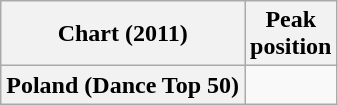<table class="wikitable plainrowheaders">
<tr>
<th scope="col">Chart (2011)</th>
<th scope="col">Peak<br>position</th>
</tr>
<tr>
<th scope="row">Poland (Dance Top 50)</th>
<td></td>
</tr>
</table>
